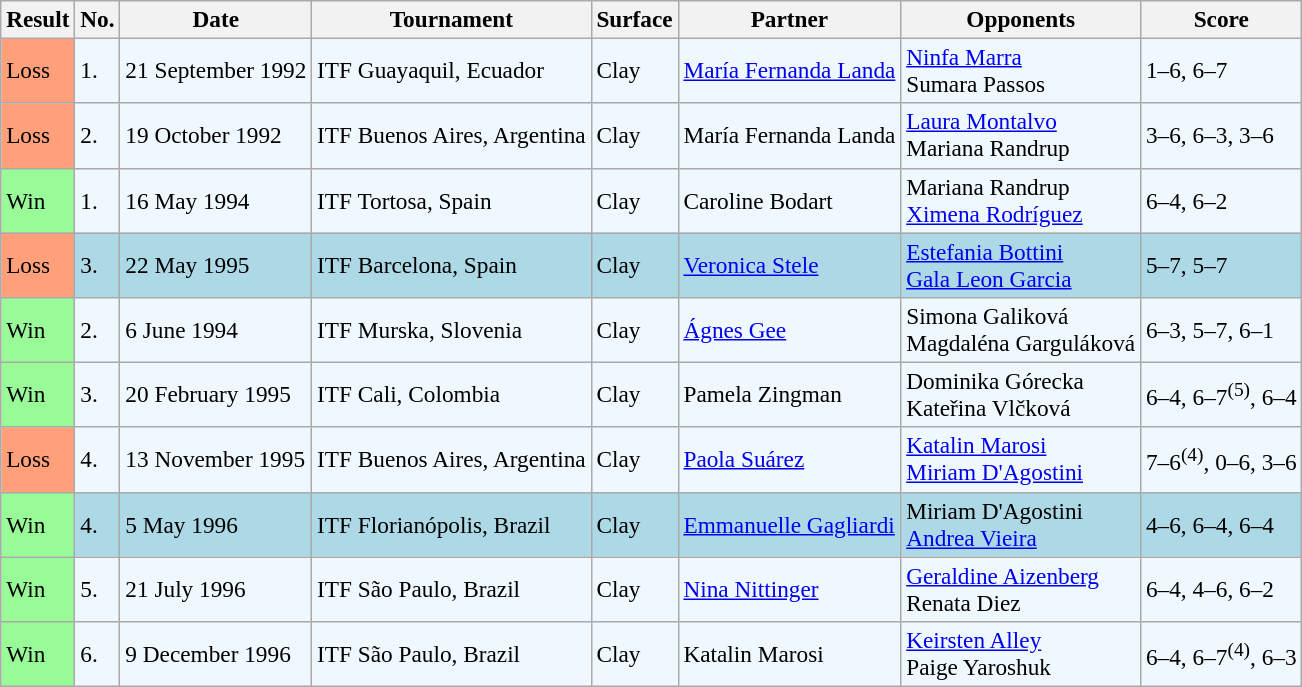<table class="sortable wikitable" style=font-size:97%>
<tr>
<th>Result</th>
<th>No.</th>
<th>Date</th>
<th>Tournament</th>
<th>Surface</th>
<th>Partner</th>
<th>Opponents</th>
<th>Score</th>
</tr>
<tr style="background:#f0f8ff;">
<td style="background:#ffa07a;">Loss</td>
<td>1.</td>
<td>21 September 1992</td>
<td>ITF Guayaquil, Ecuador</td>
<td>Clay</td>
<td> <a href='#'>María Fernanda Landa</a></td>
<td> <a href='#'>Ninfa Marra</a> <br>  Sumara Passos</td>
<td>1–6, 6–7</td>
</tr>
<tr style="background:#f0f8ff;">
<td style="background:#ffa07a;">Loss</td>
<td>2.</td>
<td>19 October 1992</td>
<td>ITF Buenos Aires, Argentina</td>
<td>Clay</td>
<td> María Fernanda Landa</td>
<td> <a href='#'>Laura Montalvo</a> <br>  Mariana Randrup</td>
<td>3–6, 6–3, 3–6</td>
</tr>
<tr style="background:#f0f8ff;">
<td style="background:#98fb98;">Win</td>
<td>1.</td>
<td>16 May 1994</td>
<td>ITF Tortosa, Spain</td>
<td>Clay</td>
<td> Caroline Bodart</td>
<td> Mariana Randrup <br>  <a href='#'>Ximena Rodríguez</a></td>
<td>6–4, 6–2</td>
</tr>
<tr style="background:lightblue;">
<td style="background:#ffa07a;">Loss</td>
<td>3.</td>
<td>22 May 1995</td>
<td>ITF Barcelona, Spain</td>
<td>Clay</td>
<td> <a href='#'>Veronica Stele</a></td>
<td> <a href='#'>Estefania Bottini</a> <br>  <a href='#'>Gala Leon Garcia</a></td>
<td>5–7, 5–7</td>
</tr>
<tr style="background:#f0f8ff;">
<td style="background:#98fb98;">Win</td>
<td>2.</td>
<td>6 June 1994</td>
<td>ITF Murska, Slovenia</td>
<td>Clay</td>
<td> <a href='#'>Ágnes Gee</a></td>
<td> Simona Galiková <br>  Magdaléna Garguláková</td>
<td>6–3, 5–7, 6–1</td>
</tr>
<tr style="background:#f0f8ff;">
<td style="background:#98fb98;">Win</td>
<td>3.</td>
<td>20 February 1995</td>
<td>ITF Cali, Colombia</td>
<td>Clay</td>
<td> Pamela Zingman</td>
<td> Dominika Górecka <br>  Kateřina Vlčková</td>
<td>6–4, 6–7<sup>(5)</sup>, 6–4</td>
</tr>
<tr style="background:#f0f8ff;">
<td style="background:#ffa07a;">Loss</td>
<td>4.</td>
<td>13 November 1995</td>
<td>ITF Buenos Aires, Argentina</td>
<td>Clay</td>
<td> <a href='#'>Paola Suárez</a></td>
<td> <a href='#'>Katalin Marosi</a> <br>  <a href='#'>Miriam D'Agostini</a></td>
<td>7–6<sup>(4)</sup>, 0–6, 3–6</td>
</tr>
<tr style="background:lightblue;">
<td style="background:#98fb98;">Win</td>
<td>4.</td>
<td>5 May 1996</td>
<td>ITF Florianópolis, Brazil</td>
<td>Clay</td>
<td> <a href='#'>Emmanuelle Gagliardi</a></td>
<td> Miriam D'Agostini <br>  <a href='#'>Andrea Vieira</a></td>
<td>4–6, 6–4, 6–4</td>
</tr>
<tr style="background:#f0f8ff;">
<td style="background:#98fb98;">Win</td>
<td>5.</td>
<td>21 July 1996</td>
<td>ITF São Paulo, Brazil</td>
<td>Clay</td>
<td> <a href='#'>Nina Nittinger</a></td>
<td> <a href='#'>Geraldine Aizenberg</a> <br>  Renata Diez</td>
<td>6–4, 4–6, 6–2</td>
</tr>
<tr style="background:#f0f8ff;">
<td style="background:#98fb98;">Win</td>
<td>6.</td>
<td>9 December 1996</td>
<td>ITF São Paulo, Brazil</td>
<td>Clay</td>
<td> Katalin Marosi</td>
<td> <a href='#'>Keirsten Alley</a> <br>  Paige Yaroshuk</td>
<td>6–4, 6–7<sup>(4)</sup>, 6–3</td>
</tr>
</table>
